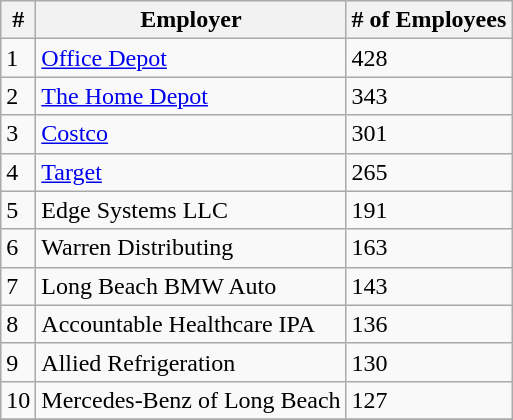<table class="wikitable" border="1">
<tr>
<th>#</th>
<th>Employer</th>
<th># of Employees</th>
</tr>
<tr>
<td>1</td>
<td><a href='#'>Office Depot</a></td>
<td>428</td>
</tr>
<tr>
<td>2</td>
<td><a href='#'>The Home Depot</a></td>
<td>343</td>
</tr>
<tr>
<td>3</td>
<td><a href='#'>Costco</a></td>
<td>301</td>
</tr>
<tr>
<td>4</td>
<td><a href='#'>Target</a></td>
<td>265</td>
</tr>
<tr>
<td>5</td>
<td>Edge Systems LLC</td>
<td>191</td>
</tr>
<tr>
<td>6</td>
<td>Warren Distributing</td>
<td>163</td>
</tr>
<tr>
<td>7</td>
<td>Long Beach BMW Auto</td>
<td>143</td>
</tr>
<tr>
<td>8</td>
<td>Accountable Healthcare IPA</td>
<td>136</td>
</tr>
<tr>
<td>9</td>
<td>Allied Refrigeration</td>
<td>130</td>
</tr>
<tr>
<td>10</td>
<td>Mercedes-Benz of Long Beach</td>
<td>127</td>
</tr>
<tr>
</tr>
</table>
